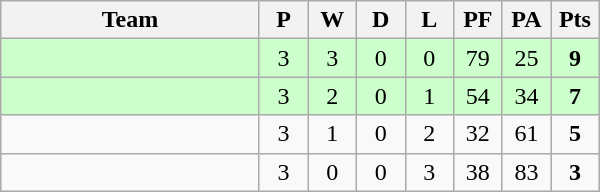<table class="wikitable" style="text-align:center">
<tr>
<th width=165>Team</th>
<th width=25>P</th>
<th width=25>W</th>
<th width=25>D</th>
<th width=25>L</th>
<th width=25>PF</th>
<th width=25>PA</th>
<th width=25>Pts</th>
</tr>
<tr bgcolor=#ccffcc>
<td align=left></td>
<td>3</td>
<td>3</td>
<td>0</td>
<td>0</td>
<td>79</td>
<td>25</td>
<td><strong>9</strong></td>
</tr>
<tr bgcolor=#ccffcc>
<td align=left></td>
<td>3</td>
<td>2</td>
<td>0</td>
<td>1</td>
<td>54</td>
<td>34</td>
<td><strong>7</strong></td>
</tr>
<tr>
<td align=left></td>
<td>3</td>
<td>1</td>
<td>0</td>
<td>2</td>
<td>32</td>
<td>61</td>
<td><strong>5</strong></td>
</tr>
<tr>
<td align=left></td>
<td>3</td>
<td>0</td>
<td>0</td>
<td>3</td>
<td>38</td>
<td>83</td>
<td><strong>3</strong></td>
</tr>
</table>
